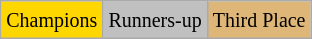<table class="wikitable">
<tr>
<td bgcolor="gold"><small>Champions</small></td>
<td style="background:silver;"><small>Runners-up</small></td>
<td style="background:#deb678;"><small>Third Place</small></td>
</tr>
</table>
